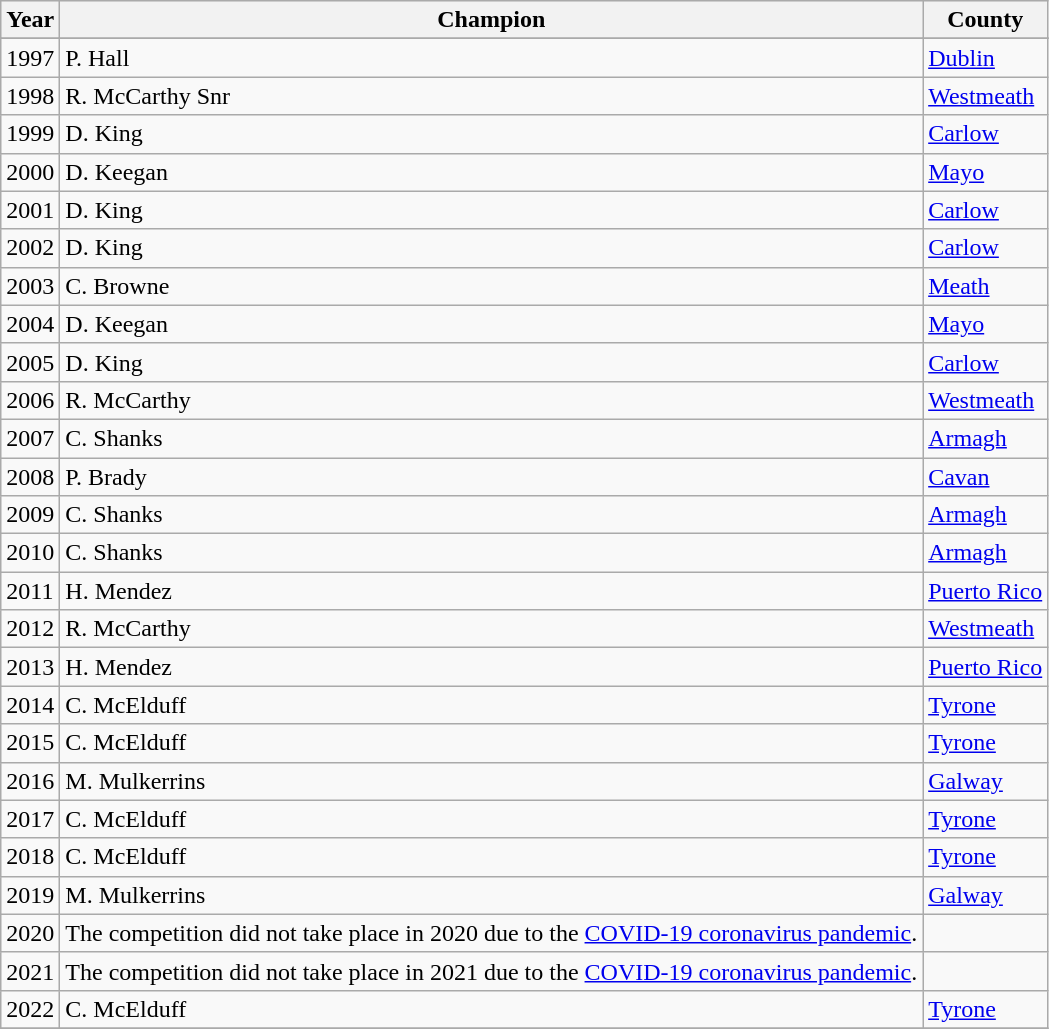<table class="wikitable">
<tr style="background:#efefef">
<th>Year</th>
<th>Champion</th>
<th>County</th>
</tr>
<tr align="center">
</tr>
<tr>
<td>1997</td>
<td>P. Hall</td>
<td><a href='#'>Dublin</a> </td>
</tr>
<tr>
<td>1998</td>
<td>R. McCarthy Snr</td>
<td><a href='#'>Westmeath</a> </td>
</tr>
<tr>
<td>1999</td>
<td>D. King</td>
<td><a href='#'>Carlow</a> </td>
</tr>
<tr>
<td>2000</td>
<td>D. Keegan</td>
<td><a href='#'>Mayo</a> </td>
</tr>
<tr>
<td>2001</td>
<td>D. King</td>
<td><a href='#'>Carlow</a> </td>
</tr>
<tr>
<td>2002</td>
<td>D. King</td>
<td><a href='#'>Carlow</a> </td>
</tr>
<tr>
<td>2003</td>
<td>C. Browne</td>
<td><a href='#'>Meath</a> </td>
</tr>
<tr>
<td>2004</td>
<td>D. Keegan</td>
<td><a href='#'>Mayo</a> </td>
</tr>
<tr>
<td>2005</td>
<td>D. King</td>
<td><a href='#'>Carlow</a> </td>
</tr>
<tr>
<td>2006</td>
<td>R. McCarthy</td>
<td><a href='#'>Westmeath</a> </td>
</tr>
<tr>
<td>2007</td>
<td>C. Shanks</td>
<td><a href='#'>Armagh</a> </td>
</tr>
<tr>
<td>2008</td>
<td>P. Brady</td>
<td><a href='#'>Cavan</a> </td>
</tr>
<tr>
<td>2009</td>
<td>C. Shanks</td>
<td><a href='#'>Armagh</a> </td>
</tr>
<tr>
<td>2010</td>
<td>C. Shanks</td>
<td><a href='#'>Armagh</a> </td>
</tr>
<tr>
<td>2011</td>
<td>H. Mendez</td>
<td><a href='#'>Puerto Rico</a> </td>
</tr>
<tr>
<td>2012</td>
<td>R. McCarthy</td>
<td><a href='#'>Westmeath</a> </td>
</tr>
<tr>
<td>2013</td>
<td>H. Mendez</td>
<td><a href='#'>Puerto Rico</a> </td>
</tr>
<tr>
<td>2014</td>
<td>C. McElduff</td>
<td><a href='#'>Tyrone</a> </td>
</tr>
<tr>
<td>2015</td>
<td>C. McElduff</td>
<td><a href='#'>Tyrone</a> </td>
</tr>
<tr>
<td>2016</td>
<td>M. Mulkerrins</td>
<td><a href='#'>Galway</a> </td>
</tr>
<tr>
<td>2017</td>
<td>C. McElduff</td>
<td><a href='#'>Tyrone</a> </td>
</tr>
<tr>
<td>2018</td>
<td>C. McElduff</td>
<td><a href='#'>Tyrone</a> </td>
</tr>
<tr>
<td>2019</td>
<td>M. Mulkerrins</td>
<td><a href='#'>Galway</a> </td>
</tr>
<tr>
<td>2020</td>
<td>The competition did not take place in 2020 due to the <a href='#'>COVID-19 coronavirus pandemic</a>.</td>
<td></td>
</tr>
<tr>
<td>2021</td>
<td>The competition did not take place in 2021 due to the <a href='#'>COVID-19 coronavirus pandemic</a>.</td>
<td></td>
</tr>
<tr>
<td>2022</td>
<td>C. McElduff</td>
<td><a href='#'>Tyrone</a> </td>
</tr>
<tr>
</tr>
</table>
